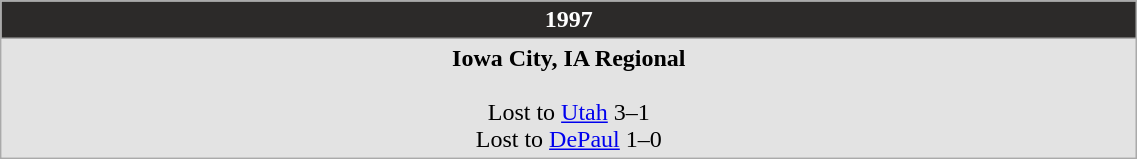<table Class="wikitable" width="60%">
<tr>
<th style="background:#2C2A29; color:white;">1997</th>
</tr>
<tr style="background: #e3e3e3;">
<td align="center"><strong>Iowa City, IA Regional</strong><br><br>Lost to <a href='#'>Utah</a> 3–1<br>
Lost to <a href='#'>DePaul</a> 1–0</td>
</tr>
</table>
